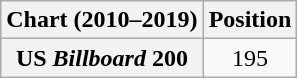<table class="wikitable plainrowheaders" style="text-align:center">
<tr>
<th scope="col">Chart (2010–2019)</th>
<th scope="col">Position</th>
</tr>
<tr>
<th scope="row">US <em>Billboard</em> 200</th>
<td>195</td>
</tr>
</table>
